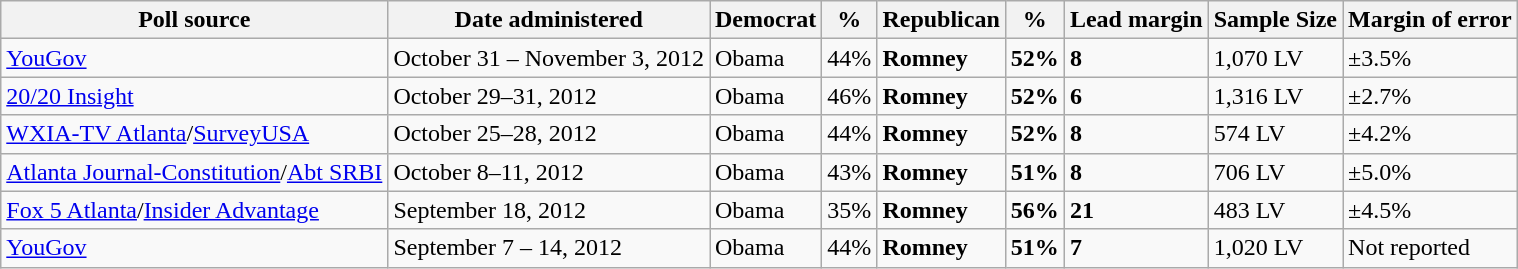<table class="wikitable">
<tr valign=bottom>
<th>Poll source</th>
<th>Date administered</th>
<th>Democrat</th>
<th>%</th>
<th>Republican</th>
<th>%</th>
<th>Lead margin</th>
<th>Sample Size</th>
<th>Margin of error</th>
</tr>
<tr>
<td><a href='#'>YouGov</a></td>
<td>October 31 – November 3, 2012</td>
<td>Obama</td>
<td>44%</td>
<td><strong>Romney</strong></td>
<td><strong>52%</strong></td>
<td><strong>8</strong></td>
<td>1,070 LV</td>
<td>±3.5%</td>
</tr>
<tr>
<td><a href='#'>20/20 Insight</a></td>
<td>October 29–31, 2012</td>
<td>Obama</td>
<td>46%</td>
<td><strong>Romney</strong></td>
<td><strong>52%</strong></td>
<td><strong>6</strong></td>
<td>1,316 LV</td>
<td>±2.7%</td>
</tr>
<tr>
<td><a href='#'>WXIA-TV Atlanta</a>/<a href='#'>SurveyUSA</a></td>
<td>October 25–28, 2012</td>
<td>Obama</td>
<td>44%</td>
<td><strong>Romney</strong></td>
<td><strong>52%</strong></td>
<td><strong>8</strong></td>
<td>574 LV</td>
<td>±4.2%</td>
</tr>
<tr>
<td><a href='#'>Atlanta Journal-Constitution</a>/<a href='#'>Abt SRBI</a></td>
<td>October 8–11, 2012</td>
<td>Obama</td>
<td>43%</td>
<td><strong>Romney</strong></td>
<td><strong>51%</strong></td>
<td><strong>8</strong></td>
<td>706 LV</td>
<td>±5.0%</td>
</tr>
<tr>
<td><a href='#'>Fox 5 Atlanta</a>/<a href='#'>Insider Advantage</a></td>
<td>September 18, 2012</td>
<td>Obama</td>
<td>35%</td>
<td><strong>Romney</strong></td>
<td><strong>56%</strong></td>
<td><strong>21</strong></td>
<td>483 LV</td>
<td>±4.5%</td>
</tr>
<tr>
<td><a href='#'>YouGov</a></td>
<td>September 7 – 14, 2012</td>
<td>Obama</td>
<td>44%</td>
<td><strong>Romney</strong></td>
<td><strong>51%</strong></td>
<td><strong>7</strong></td>
<td>1,020 LV</td>
<td>Not reported</td>
</tr>
</table>
